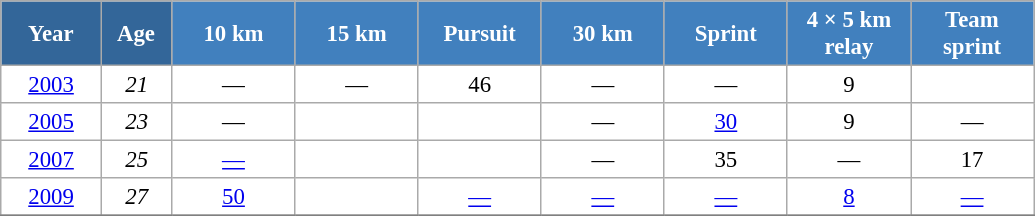<table class="wikitable" style="font-size:95%; text-align:center; border:grey solid 1px; border-collapse:collapse; background:#ffffff;">
<tr>
<th style="background-color:#369; color:white; width:60px;"> Year </th>
<th style="background-color:#369; color:white; width:40px;"> Age </th>
<th style="background-color:#4180be; color:white; width:75px;"> 10 km </th>
<th style="background-color:#4180be; color:white; width:75px;"> 15 km </th>
<th style="background-color:#4180be; color:white; width:75px;"> Pursuit </th>
<th style="background-color:#4180be; color:white; width:75px;"> 30 km </th>
<th style="background-color:#4180be; color:white; width:75px;"> Sprint </th>
<th style="background-color:#4180be; color:white; width:75px;"> 4 × 5 km <br> relay </th>
<th style="background-color:#4180be; color:white; width:75px;"> Team <br> sprint </th>
</tr>
<tr>
<td><a href='#'>2003</a></td>
<td><em>21</em></td>
<td>—</td>
<td>—</td>
<td>46</td>
<td>—</td>
<td>—</td>
<td>9</td>
<td></td>
</tr>
<tr>
<td><a href='#'>2005</a></td>
<td><em>23</em></td>
<td>—</td>
<td></td>
<td></td>
<td>—</td>
<td><a href='#'>30</a></td>
<td>9</td>
<td>—</td>
</tr>
<tr>
<td><a href='#'>2007</a></td>
<td><em>25</em></td>
<td><a href='#'>—</a></td>
<td></td>
<td></td>
<td>—</td>
<td>35</td>
<td>—</td>
<td>17</td>
</tr>
<tr>
<td><a href='#'>2009</a></td>
<td><em>27</em></td>
<td><a href='#'>50</a></td>
<td></td>
<td><a href='#'>—</a></td>
<td><a href='#'>—</a></td>
<td><a href='#'>—</a></td>
<td><a href='#'>8</a></td>
<td><a href='#'>—</a></td>
</tr>
<tr>
</tr>
</table>
